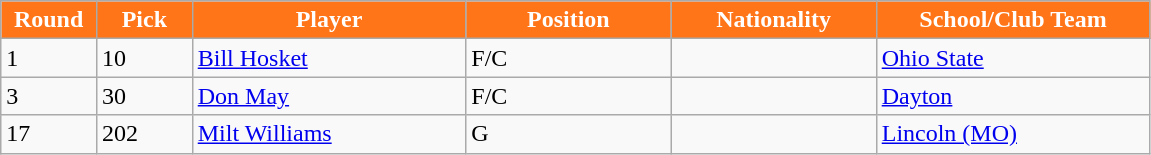<table class="wikitable sortable sortable">
<tr>
<th style="background:#FF7518;color:#FFFFFF;" width="7%">Round</th>
<th style="background:#FF7518;color:#FFFFFF;" width="7%">Pick</th>
<th style="background:#FF7518;color:#FFFFFF;" width="20%">Player</th>
<th style="background:#FF7518;color:#FFFFFF;" width="15%">Position</th>
<th style="background:#FF7518;color:#FFFFFF;" width="15%">Nationality</th>
<th style="background:#FF7518;color:#FFFFFF;" width="20%">School/Club Team</th>
</tr>
<tr>
<td>1</td>
<td>10</td>
<td><a href='#'>Bill Hosket</a></td>
<td>F/C</td>
<td></td>
<td><a href='#'>Ohio State</a></td>
</tr>
<tr>
<td>3</td>
<td>30</td>
<td><a href='#'>Don May</a></td>
<td>F/C</td>
<td></td>
<td><a href='#'>Dayton</a></td>
</tr>
<tr>
<td>17</td>
<td>202</td>
<td><a href='#'>Milt Williams</a></td>
<td>G</td>
<td></td>
<td><a href='#'>Lincoln (MO)</a></td>
</tr>
</table>
